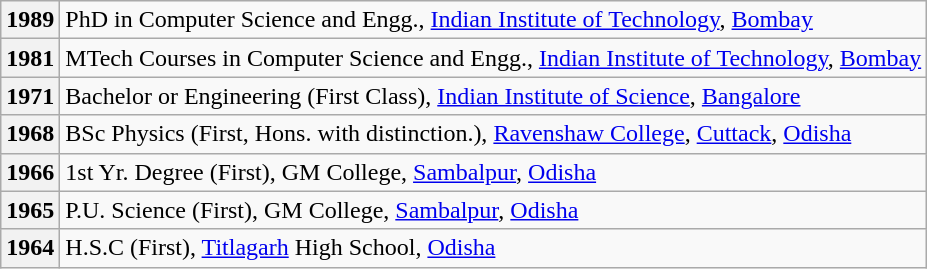<table class="wikitable">
<tr>
<th>1989</th>
<td>PhD in Computer Science and Engg., <a href='#'>Indian Institute of Technology</a>, <a href='#'>Bombay</a></td>
</tr>
<tr>
<th>1981</th>
<td>MTech Courses in Computer Science and Engg., <a href='#'>Indian Institute of Technology</a>, <a href='#'>Bombay</a></td>
</tr>
<tr>
<th>1971</th>
<td>Bachelor or Engineering (First Class), <a href='#'>Indian Institute of Science</a>, <a href='#'>Bangalore</a></td>
</tr>
<tr>
<th>1968</th>
<td>BSc Physics (First, Hons. with distinction.), <a href='#'>Ravenshaw College</a>, <a href='#'>Cuttack</a>, <a href='#'>Odisha</a></td>
</tr>
<tr>
<th>1966</th>
<td>1st Yr. Degree (First), GM College, <a href='#'>Sambalpur</a>, <a href='#'>Odisha</a></td>
</tr>
<tr>
<th>1965</th>
<td>P.U. Science (First), GM College, <a href='#'>Sambalpur</a>, <a href='#'>Odisha</a></td>
</tr>
<tr>
<th>1964</th>
<td>H.S.C (First), <a href='#'>Titlagarh</a> High School, <a href='#'>Odisha</a></td>
</tr>
</table>
